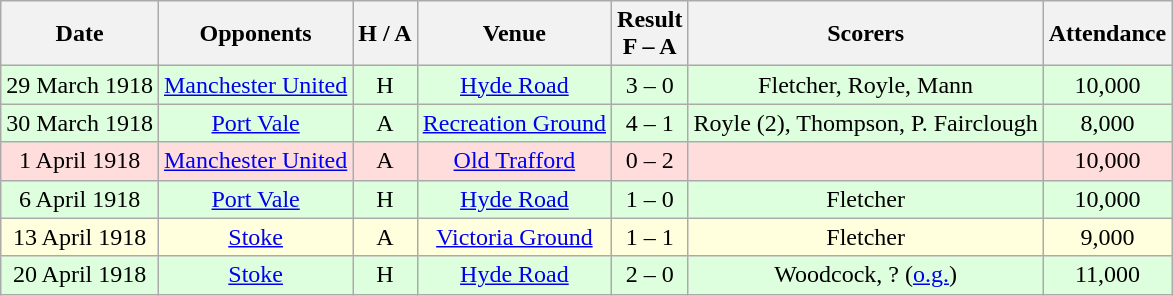<table class="wikitable" style="text-align:center">
<tr>
<th>Date</th>
<th>Opponents</th>
<th>H / A</th>
<th>Venue</th>
<th>Result<br>F – A</th>
<th>Scorers</th>
<th>Attendance</th>
</tr>
<tr bgcolor="#ddffdd">
<td>29 March 1918</td>
<td><a href='#'>Manchester United</a></td>
<td>H</td>
<td><a href='#'>Hyde Road</a></td>
<td>3 – 0</td>
<td>Fletcher, Royle, Mann</td>
<td>10,000</td>
</tr>
<tr bgcolor="#ddffdd">
<td>30 March 1918</td>
<td><a href='#'>Port Vale</a></td>
<td>A</td>
<td><a href='#'>Recreation Ground</a></td>
<td>4 – 1</td>
<td>Royle (2), Thompson, P. Fairclough</td>
<td>8,000</td>
</tr>
<tr bgcolor="#ffdddd">
<td>1 April 1918</td>
<td><a href='#'>Manchester United</a></td>
<td>A</td>
<td><a href='#'>Old Trafford</a></td>
<td>0 – 2</td>
<td></td>
<td>10,000</td>
</tr>
<tr bgcolor="#ddffdd">
<td>6 April 1918</td>
<td><a href='#'>Port Vale</a></td>
<td>H</td>
<td><a href='#'>Hyde Road</a></td>
<td>1 – 0</td>
<td>Fletcher</td>
<td>10,000</td>
</tr>
<tr bgcolor="#ffffdd">
<td>13 April 1918</td>
<td><a href='#'>Stoke</a></td>
<td>A</td>
<td><a href='#'>Victoria Ground</a></td>
<td>1 – 1</td>
<td>Fletcher</td>
<td>9,000</td>
</tr>
<tr bgcolor="#ddffdd">
<td>20 April 1918</td>
<td><a href='#'>Stoke</a></td>
<td>H</td>
<td><a href='#'>Hyde Road</a></td>
<td>2 – 0</td>
<td>Woodcock, ? (<a href='#'>o.g.</a>)</td>
<td>11,000</td>
</tr>
</table>
